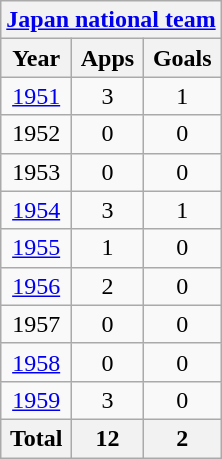<table class="wikitable" style="text-align:center">
<tr>
<th colspan=3><a href='#'>Japan national team</a></th>
</tr>
<tr>
<th>Year</th>
<th>Apps</th>
<th>Goals</th>
</tr>
<tr>
<td><a href='#'>1951</a></td>
<td>3</td>
<td>1</td>
</tr>
<tr>
<td>1952</td>
<td>0</td>
<td>0</td>
</tr>
<tr>
<td>1953</td>
<td>0</td>
<td>0</td>
</tr>
<tr>
<td><a href='#'>1954</a></td>
<td>3</td>
<td>1</td>
</tr>
<tr>
<td><a href='#'>1955</a></td>
<td>1</td>
<td>0</td>
</tr>
<tr>
<td><a href='#'>1956</a></td>
<td>2</td>
<td>0</td>
</tr>
<tr>
<td>1957</td>
<td>0</td>
<td>0</td>
</tr>
<tr>
<td><a href='#'>1958</a></td>
<td>0</td>
<td>0</td>
</tr>
<tr>
<td><a href='#'>1959</a></td>
<td>3</td>
<td>0</td>
</tr>
<tr>
<th>Total</th>
<th>12</th>
<th>2</th>
</tr>
</table>
